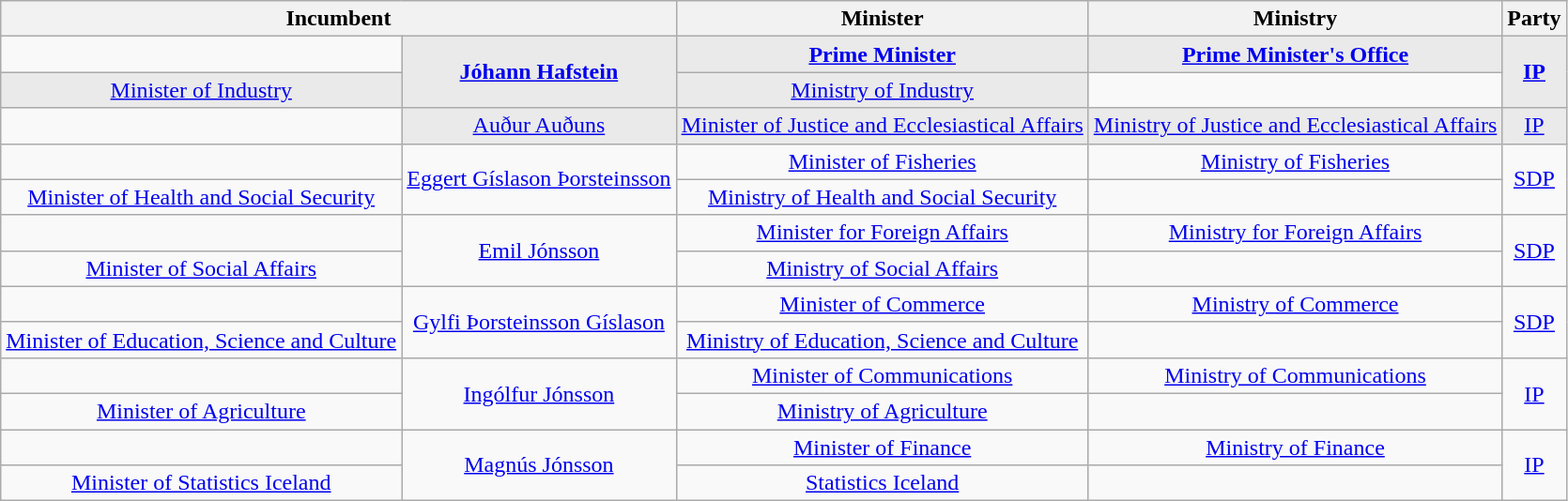<table class="wikitable" style="text-align: center;">
<tr>
<th colspan=2>Incumbent</th>
<th>Minister</th>
<th>Ministry</th>
<th>Party</th>
</tr>
<tr>
<td></td>
<td rowspan=2 style="background-color: #EAEAEA;"><strong><a href='#'>Jóhann Hafstein</a></strong></td>
<td style="background-color: #EAEAEA;"><strong><a href='#'>Prime Minister</a><br></strong></td>
<td style="background-color: #EAEAEA;"><strong><a href='#'>Prime Minister's Office</a><br></strong></td>
<td rowspan=2 style="background-color: #EAEAEA;"><strong><a href='#'>IP</a></strong></td>
</tr>
<tr>
<td style="background-color: #EAEAEA;"><a href='#'>Minister of Industry</a><br></td>
<td style="background-color: #EAEAEA;"><a href='#'>Ministry of Industry</a><br></td>
</tr>
<tr>
<td></td>
<td style="background-color: #EAEAEA;"><a href='#'>Auður Auðuns</a></td>
<td style="background-color: #EAEAEA;"><a href='#'>Minister of Justice and Ecclesiastical Affairs</a><br></td>
<td style="background-color: #EAEAEA;"><a href='#'>Ministry of Justice and Ecclesiastical Affairs</a><br></td>
<td style="background-color: #EAEAEA;"><a href='#'>IP</a></td>
</tr>
<tr>
<td></td>
<td rowspan=2><a href='#'>Eggert Gíslason Þorsteinsson</a></td>
<td><a href='#'>Minister of Fisheries</a><br></td>
<td><a href='#'>Ministry of Fisheries</a><br></td>
<td rowspan=2><a href='#'>SDP</a></td>
</tr>
<tr>
<td><a href='#'>Minister of Health and Social Security</a><br></td>
<td><a href='#'>Ministry of Health and Social Security</a><br></td>
</tr>
<tr>
<td></td>
<td rowspan=2><a href='#'>Emil Jónsson</a></td>
<td><a href='#'>Minister for Foreign Affairs</a><br></td>
<td><a href='#'>Ministry for Foreign Affairs</a><br></td>
<td rowspan=2><a href='#'>SDP</a></td>
</tr>
<tr>
<td><a href='#'>Minister of Social Affairs</a><br></td>
<td><a href='#'>Ministry of Social Affairs</a><br></td>
</tr>
<tr>
<td></td>
<td rowspan=2><a href='#'>Gylfi Þorsteinsson Gíslason</a></td>
<td><a href='#'>Minister of Commerce</a><br></td>
<td><a href='#'>Ministry of Commerce</a><br></td>
<td rowspan=2><a href='#'>SDP</a></td>
</tr>
<tr>
<td><a href='#'>Minister of Education, Science and Culture</a><br></td>
<td><a href='#'>Ministry of Education, Science and Culture</a><br></td>
</tr>
<tr>
<td></td>
<td rowspan=2><a href='#'>Ingólfur Jónsson</a></td>
<td><a href='#'>Minister of Communications</a><br></td>
<td><a href='#'>Ministry of Communications</a><br></td>
<td rowspan=2><a href='#'>IP</a></td>
</tr>
<tr>
<td><a href='#'>Minister of Agriculture</a><br></td>
<td><a href='#'>Ministry of Agriculture</a><br></td>
</tr>
<tr>
<td></td>
<td rowspan=2><a href='#'>Magnús Jónsson</a></td>
<td><a href='#'>Minister of Finance</a><br></td>
<td><a href='#'>Ministry of Finance</a><br></td>
<td rowspan=2><a href='#'>IP</a></td>
</tr>
<tr>
<td><a href='#'>Minister of Statistics Iceland</a><br></td>
<td><a href='#'>Statistics Iceland</a><br></td>
</tr>
</table>
